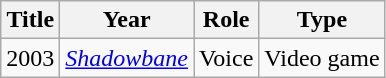<table class="wikitable">
<tr>
<th>Title</th>
<th>Year</th>
<th>Role</th>
<th>Type</th>
</tr>
<tr>
<td>2003</td>
<td><em><a href='#'>Shadowbane</a></em></td>
<td>Voice</td>
<td>Video game</td>
</tr>
</table>
